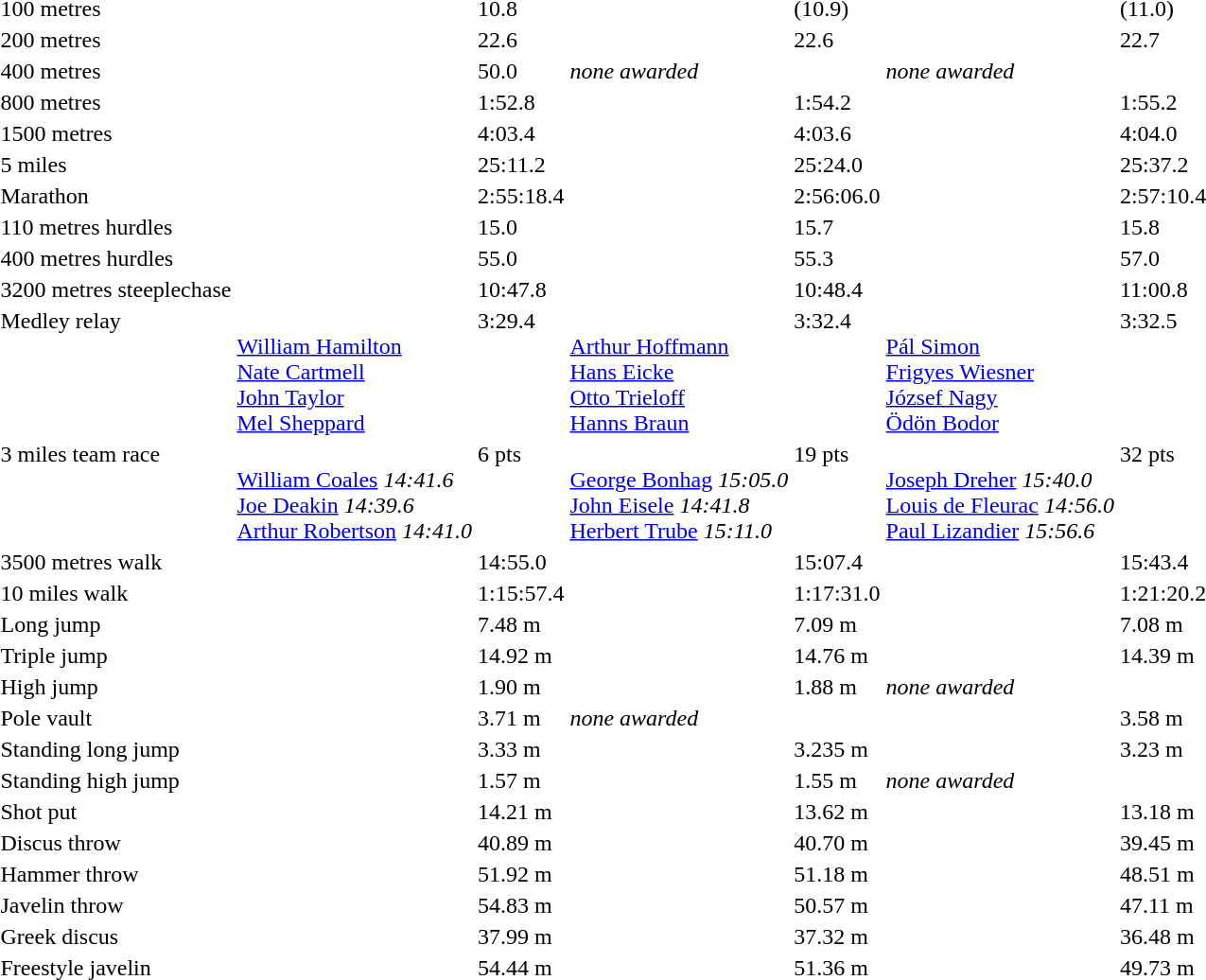<table>
<tr>
<td>100 metres<br></td>
<td></td>
<td>10.8 </td>
<td></td>
<td>(10.9) </td>
<td></td>
<td>(11.0) </td>
</tr>
<tr>
<td>200 metres<br></td>
<td></td>
<td>22.6</td>
<td></td>
<td>22.6</td>
<td></td>
<td>22.7</td>
</tr>
<tr valign="top">
<td>400 metres<br></td>
<td></td>
<td>50.0</td>
<td colspan=2><em>none awarded</em></td>
<td colspan=2><em>none awarded</em></td>
</tr>
<tr>
<td>800 metres<br></td>
<td></td>
<td>1:52.8 <strong></strong></td>
<td></td>
<td>1:54.2</td>
<td></td>
<td>1:55.2</td>
</tr>
<tr>
<td>1500 metres<br></td>
<td></td>
<td>4:03.4 </td>
<td></td>
<td>4:03.6</td>
<td></td>
<td>4:04.0</td>
</tr>
<tr>
<td>5 miles<br></td>
<td></td>
<td>25:11.2 </td>
<td></td>
<td>25:24.0</td>
<td></td>
<td>25:37.2</td>
</tr>
<tr>
<td>Marathon<br></td>
<td></td>
<td>2:55:18.4 <strong></strong></td>
<td></td>
<td>2:56:06.0</td>
<td></td>
<td>2:57:10.4</td>
</tr>
<tr>
<td>110 metres hurdles<br></td>
<td></td>
<td>15.0 <strong></strong></td>
<td></td>
<td>15.7</td>
<td></td>
<td>15.8</td>
</tr>
<tr>
<td>400 metres hurdles<br></td>
<td></td>
<td>55.0 <strong></strong></td>
<td></td>
<td>55.3</td>
<td></td>
<td>57.0</td>
</tr>
<tr>
<td>3200 metres steeplechase<br></td>
<td></td>
<td>10:47.8</td>
<td></td>
<td>10:48.4</td>
<td></td>
<td>11:00.8</td>
</tr>
<tr valign="top">
<td>Medley relay<br></td>
<td><br><a href='#'>William Hamilton</a><br><a href='#'>Nate Cartmell</a><br><a href='#'>John Taylor</a><br><a href='#'>Mel Sheppard</a></td>
<td>3:29.4</td>
<td><br><a href='#'>Arthur Hoffmann</a><br><a href='#'>Hans Eicke</a><br><a href='#'>Otto Trieloff</a><br><a href='#'>Hanns Braun</a></td>
<td>3:32.4</td>
<td><br><a href='#'>Pál Simon</a><br><a href='#'>Frigyes Wiesner</a><br><a href='#'>József Nagy</a><br><a href='#'>Ödön Bodor</a></td>
<td>3:32.5</td>
</tr>
<tr valign="top">
<td>3 miles team race<br></td>
<td><br><a href='#'>William Coales</a> <em>14:41.6</em><br><a href='#'>Joe Deakin</a> <em>14:39.6</em><br><a href='#'>Arthur Robertson</a> <em>14:41.0</em></td>
<td>6 pts</td>
<td><br><a href='#'>George Bonhag</a> <em>15:05.0</em><br><a href='#'>John Eisele</a> <em>14:41.8</em><br><a href='#'>Herbert Trube</a> <em>15:11.0</em></td>
<td>19 pts</td>
<td><br><a href='#'>Joseph Dreher</a> <em>15:40.0</em><br><a href='#'>Louis de Fleurac</a> <em>14:56.0</em><br><a href='#'>Paul Lizandier</a> <em>15:56.6</em></td>
<td>32 pts</td>
</tr>
<tr>
<td>3500 metres walk<br></td>
<td></td>
<td>14:55.0 <strong></strong></td>
<td></td>
<td>15:07.4</td>
<td></td>
<td>15:43.4</td>
</tr>
<tr>
<td>10 miles walk<br></td>
<td></td>
<td>1:15:57.4 <strong></strong></td>
<td></td>
<td>1:17:31.0</td>
<td></td>
<td>1:21:20.2</td>
</tr>
<tr>
<td>Long jump<br></td>
<td></td>
<td>7.48 m </td>
<td></td>
<td>7.09 m</td>
<td></td>
<td>7.08 m</td>
</tr>
<tr>
<td>Triple jump<br></td>
<td></td>
<td>14.92 m </td>
<td></td>
<td>14.76 m</td>
<td></td>
<td>14.39 m</td>
</tr>
<tr valign="top">
<td rowspan=3>High jump<br></td>
<td rowspan=3></td>
<td rowspan=3>1.90 m </td>
<td></td>
<td rowspan=3>1.88 m</td>
<td rowspan=3><em>none awarded</em></td>
</tr>
<tr>
<td></td>
</tr>
<tr>
<td></td>
</tr>
<tr valign="top">
<td rowspan=4>Pole vault<br></td>
<td rowspan=2></td>
<td rowspan=4>3.71 m </td>
<td rowspan=4 colspan=2><em>none awarded</em></td>
<td></td>
<td rowspan=4>3.58 m</td>
</tr>
<tr>
<td rowspan=2></td>
</tr>
<tr>
<td rowspan=2></td>
</tr>
<tr>
<td></td>
</tr>
<tr>
<td>Standing long jump<br></td>
<td></td>
<td>3.33 m</td>
<td></td>
<td>3.235 m</td>
<td></td>
<td>3.23 m</td>
</tr>
<tr valign="top">
<td rowspan=2>Standing high jump<br></td>
<td rowspan=2></td>
<td rowspan=2>1.57 m</td>
<td></td>
<td rowspan=2>1.55 m</td>
<td rowspan=2 colspan=2><em>none awarded</em></td>
</tr>
<tr>
<td></td>
</tr>
<tr>
<td>Shot put<br></td>
<td></td>
<td>14.21 m</td>
<td></td>
<td>13.62 m</td>
<td></td>
<td>13.18 m</td>
</tr>
<tr>
<td>Discus throw<br></td>
<td></td>
<td>40.89 m </td>
<td></td>
<td>40.70 m</td>
<td></td>
<td>39.45 m</td>
</tr>
<tr>
<td>Hammer throw<br></td>
<td></td>
<td>51.92 m </td>
<td></td>
<td>51.18 m</td>
<td></td>
<td>48.51 m</td>
</tr>
<tr>
<td>Javelin throw<br></td>
<td></td>
<td>54.83 m <strong></strong></td>
<td></td>
<td>50.57 m</td>
<td></td>
<td>47.11 m</td>
</tr>
<tr>
<td>Greek discus<br></td>
<td></td>
<td>37.99 m</td>
<td></td>
<td>37.32 m</td>
<td></td>
<td>36.48 m</td>
</tr>
<tr>
<td>Freestyle javelin<br></td>
<td></td>
<td>54.44 m <strong></strong></td>
<td></td>
<td>51.36 m</td>
<td></td>
<td>49.73 m</td>
</tr>
</table>
